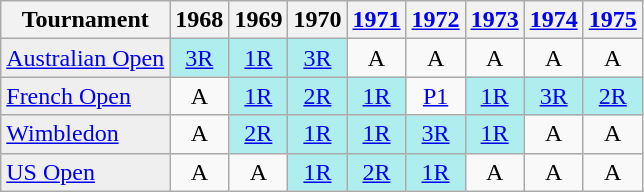<table class="wikitable">
<tr>
<th>Tournament</th>
<th>1968</th>
<th>1969</th>
<th>1970</th>
<th><a href='#'>1971</a></th>
<th><a href='#'>1972</a></th>
<th><a href='#'>1973</a></th>
<th><a href='#'>1974</a></th>
<th><a href='#'>1975</a></th>
</tr>
<tr>
<td style="background:#EFEFEF;"><a href='#'>Australian Open</a></td>
<td align="center"  style="background:#afeeee;"><a href='#'>3R</a></td>
<td align="center"  style="background:#afeeee;"><a href='#'>1R</a></td>
<td align="center"  style="background:#afeeee;"><a href='#'>3R</a></td>
<td align="center">A</td>
<td align="center">A</td>
<td align="center">A</td>
<td align="center">A</td>
<td align="center">A</td>
</tr>
<tr>
<td style="background:#EFEFEF;"><a href='#'>French Open</a></td>
<td align="center">A</td>
<td align="center" style="background:#afeeee;"><a href='#'>1R</a></td>
<td align="center" style="background:#afeeee;"><a href='#'>2R</a></td>
<td align="center" style="background:#afeeee;"><a href='#'>1R</a></td>
<td align="center"><a href='#'>P1</a></td>
<td align="center" style="background:#afeeee;"><a href='#'>1R</a></td>
<td align="center" style="background:#afeeee;"><a href='#'>3R</a></td>
<td align="center" style="background:#afeeee;"><a href='#'>2R</a></td>
</tr>
<tr>
<td style="background:#EFEFEF;"><a href='#'>Wimbledon</a></td>
<td align="center">A</td>
<td align="center" style="background:#afeeee;"><a href='#'>2R</a></td>
<td align="center" style="background:#afeeee;"><a href='#'>1R</a></td>
<td align="center" style="background:#afeeee;"><a href='#'>1R</a></td>
<td align="center" style="background:#afeeee;"><a href='#'>3R</a></td>
<td align="center" style="background:#afeeee;"><a href='#'>1R</a></td>
<td align="center">A</td>
<td align="center">A</td>
</tr>
<tr>
<td style="background:#EFEFEF;"><a href='#'>US Open</a></td>
<td align="center">A</td>
<td align="center">A</td>
<td align="center" style="background:#afeeee;"><a href='#'>1R</a></td>
<td align="center" style="background:#afeeee;"><a href='#'>2R</a></td>
<td align="center" style="background:#afeeee;"><a href='#'>1R</a></td>
<td align="center">A</td>
<td align="center">A</td>
<td align="center">A</td>
</tr>
</table>
